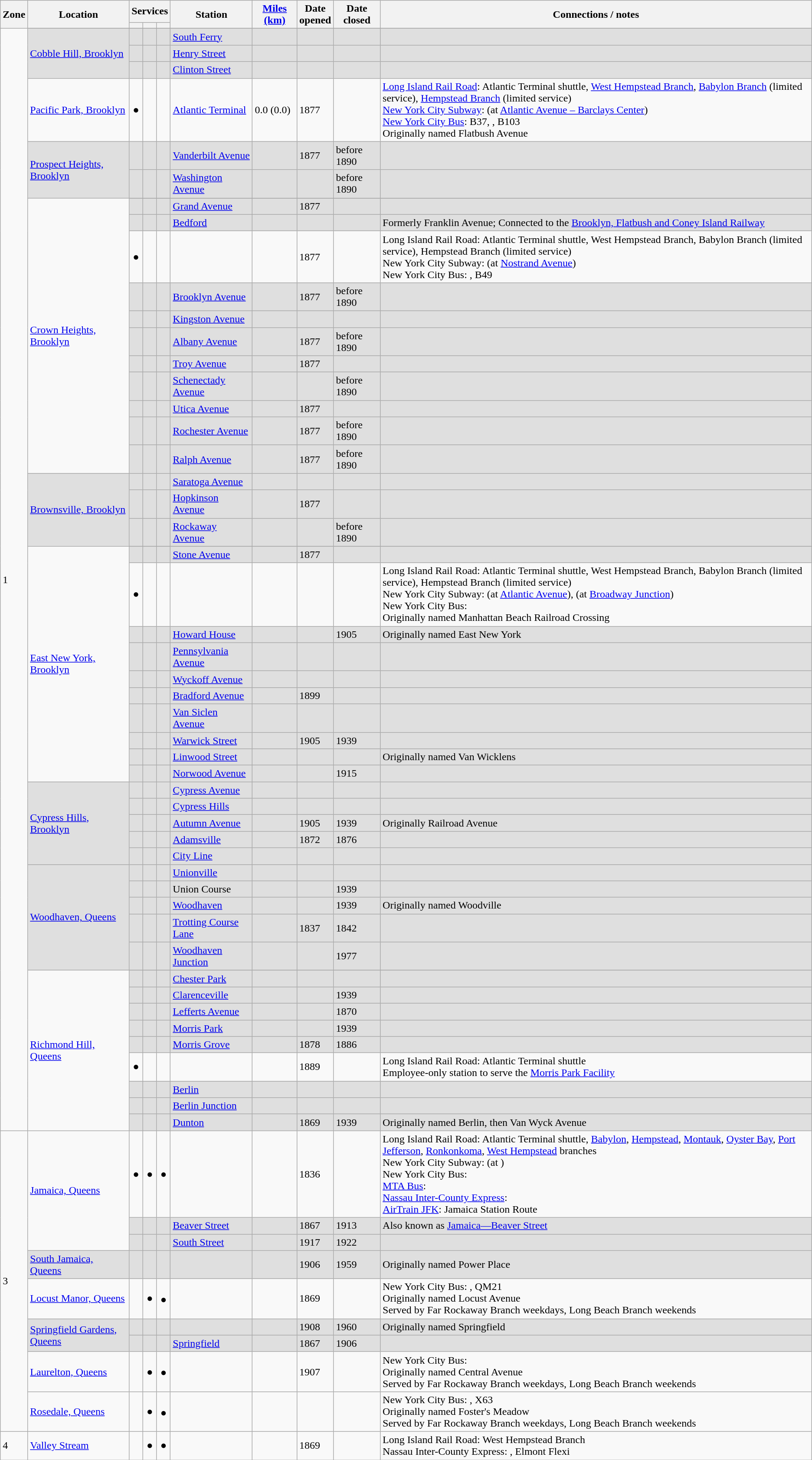<table class="wikitable">
<tr>
<th rowspan=2>Zone</th>
<th rowspan=2>Location</th>
<th colspan=3>Services</th>
<th rowspan=2>Station</th>
<th rowspan=2><a href='#'>Miles (km)</a></th>
<th rowspan=2>Date<br>opened</th>
<th rowspan=2>Date<br>closed</th>
<th rowspan=2>Connections / notes</th>
</tr>
<tr>
<th></th>
<th><a href='#'></a></th>
<th><a href='#'></a></th>
</tr>
<tr>
<td rowspan=53>1</td>
</tr>
<tr bgcolor=dfdfdf>
<td rowspan=3><a href='#'>Cobble Hill, Brooklyn</a></td>
<td></td>
<td></td>
<td></td>
<td><a href='#'>South Ferry</a></td>
<td></td>
<td></td>
<td></td>
<td></td>
</tr>
<tr bgcolor=dfdfdf>
<td></td>
<td></td>
<td></td>
<td><a href='#'>Henry Street</a></td>
<td></td>
<td></td>
<td></td>
<td></td>
</tr>
<tr bgcolor=dfdfdf>
<td></td>
<td></td>
<td></td>
<td><a href='#'>Clinton Street</a></td>
<td></td>
<td></td>
<td></td>
<td></td>
</tr>
<tr>
<td><a href='#'>Pacific Park, Brooklyn</a></td>
<td align="center">●</td>
<td align="center"></td>
<td align="center"></td>
<td><a href='#'>Atlantic Terminal</a> </td>
<td>0.0 (0.0)</td>
<td>1877</td>
<td></td>
<td><a href='#'>Long Island Rail Road</a>: Atlantic Terminal shuttle, <a href='#'>West Hempstead Branch</a>, <a href='#'>Babylon Branch</a> (limited service), <a href='#'>Hempstead Branch</a> (limited service)<br><a href='#'>New York City Subway</a>:  (at <a href='#'>Atlantic Avenue – Barclays Center</a>)<br><a href='#'>New York City Bus</a>: B37, , B103<br>Originally named Flatbush Avenue</td>
</tr>
<tr bgcolor=dfdfdf>
<td rowspan=2><a href='#'>Prospect Heights, Brooklyn</a></td>
<td></td>
<td></td>
<td></td>
<td><a href='#'>Vanderbilt Avenue</a></td>
<td></td>
<td>1877</td>
<td>before 1890</td>
<td></td>
</tr>
<tr bgcolor=dfdfdf>
<td></td>
<td></td>
<td></td>
<td><a href='#'>Washington Avenue</a></td>
<td></td>
<td></td>
<td>before 1890</td>
<td></td>
</tr>
<tr>
<td rowspan=12><a href='#'>Crown Heights, Brooklyn</a></td>
</tr>
<tr bgcolor=dfdfdf>
<td></td>
<td></td>
<td></td>
<td><a href='#'>Grand Avenue</a></td>
<td></td>
<td>1877</td>
<td></td>
<td></td>
</tr>
<tr bgcolor=dfdfdf>
<td></td>
<td></td>
<td></td>
<td><a href='#'>Bedford</a></td>
<td></td>
<td></td>
<td></td>
<td>Formerly Franklin Avenue; Connected to the <a href='#'>Brooklyn, Flatbush and Coney Island Railway</a></td>
</tr>
<tr>
<td align="center">●</td>
<td align="center"></td>
<td align="center"></td>
<td> </td>
<td></td>
<td>1877</td>
<td></td>
<td>Long Island Rail Road: Atlantic Terminal shuttle, West Hempstead Branch, Babylon Branch (limited service), Hempstead Branch (limited service)<br>New York City Subway:  (at <a href='#'>Nostrand Avenue</a>)<br>New York City Bus: , B49</td>
</tr>
<tr bgcolor=dfdfdf>
<td></td>
<td></td>
<td></td>
<td><a href='#'>Brooklyn Avenue</a></td>
<td></td>
<td>1877</td>
<td>before 1890</td>
<td></td>
</tr>
<tr bgcolor=dfdfdf>
<td></td>
<td></td>
<td></td>
<td><a href='#'>Kingston Avenue</a></td>
<td></td>
<td></td>
<td></td>
<td></td>
</tr>
<tr bgcolor=dfdfdf>
<td></td>
<td></td>
<td></td>
<td><a href='#'>Albany Avenue</a></td>
<td></td>
<td>1877</td>
<td>before 1890</td>
<td></td>
</tr>
<tr bgcolor=dfdfdf>
<td></td>
<td></td>
<td></td>
<td><a href='#'>Troy Avenue</a></td>
<td></td>
<td>1877</td>
<td></td>
<td></td>
</tr>
<tr bgcolor=dfdfdf>
<td></td>
<td></td>
<td></td>
<td><a href='#'>Schenectady Avenue</a></td>
<td></td>
<td></td>
<td>before 1890</td>
<td></td>
</tr>
<tr bgcolor=dfdfdf>
<td></td>
<td></td>
<td></td>
<td><a href='#'>Utica Avenue</a></td>
<td></td>
<td>1877</td>
<td></td>
<td></td>
</tr>
<tr bgcolor=dfdfdf>
<td></td>
<td></td>
<td></td>
<td><a href='#'>Rochester Avenue</a></td>
<td></td>
<td>1877</td>
<td>before 1890</td>
<td></td>
</tr>
<tr bgcolor=dfdfdf>
<td></td>
<td></td>
<td></td>
<td><a href='#'>Ralph Avenue</a></td>
<td></td>
<td>1877</td>
<td>before 1890</td>
<td></td>
</tr>
<tr bgcolor=dfdfdf>
<td rowspan=3><a href='#'>Brownsville, Brooklyn</a></td>
<td></td>
<td></td>
<td></td>
<td><a href='#'>Saratoga Avenue</a></td>
<td></td>
<td></td>
<td></td>
<td></td>
</tr>
<tr bgcolor=dfdfdf>
<td></td>
<td></td>
<td></td>
<td><a href='#'>Hopkinson Avenue</a></td>
<td></td>
<td>1877</td>
<td></td>
<td></td>
</tr>
<tr bgcolor=dfdfdf>
<td></td>
<td></td>
<td></td>
<td><a href='#'>Rockaway Avenue</a></td>
<td></td>
<td></td>
<td>before 1890</td>
<td></td>
</tr>
<tr>
<td rowspan=11><a href='#'>East New York, Brooklyn</a></td>
</tr>
<tr bgcolor=dfdfdf>
<td></td>
<td></td>
<td></td>
<td><a href='#'>Stone Avenue</a></td>
<td></td>
<td>1877</td>
<td></td>
<td></td>
</tr>
<tr>
<td align="center">●</td>
<td align="center"></td>
<td align="center"></td>
<td></td>
<td></td>
<td></td>
<td></td>
<td>Long Island Rail Road: Atlantic Terminal shuttle, West Hempstead Branch, Babylon Branch (limited service), Hempstead Branch (limited service)<br>New York City Subway:  (at <a href='#'>Atlantic Avenue</a>),  (at <a href='#'>Broadway Junction</a>)<br>New York City Bus: <br>Originally named Manhattan Beach Railroad Crossing</td>
</tr>
<tr bgcolor=dfdfdf>
<td></td>
<td></td>
<td></td>
<td><a href='#'>Howard House</a></td>
<td></td>
<td></td>
<td>1905</td>
<td>Originally named East New York</td>
</tr>
<tr bgcolor=dfdfdf>
<td></td>
<td></td>
<td></td>
<td><a href='#'>Pennsylvania Avenue</a></td>
<td></td>
<td></td>
<td></td>
<td></td>
</tr>
<tr bgcolor=dfdfdf>
<td></td>
<td></td>
<td></td>
<td><a href='#'>Wyckoff Avenue</a></td>
<td></td>
<td></td>
<td></td>
<td></td>
</tr>
<tr bgcolor=dfdfdf>
<td></td>
<td></td>
<td></td>
<td><a href='#'>Bradford Avenue</a></td>
<td></td>
<td>1899</td>
<td></td>
<td></td>
</tr>
<tr bgcolor=dfdfdf>
<td></td>
<td></td>
<td></td>
<td><a href='#'>Van Siclen Avenue</a></td>
<td></td>
<td></td>
<td></td>
<td></td>
</tr>
<tr bgcolor=dfdfdf>
<td></td>
<td></td>
<td></td>
<td><a href='#'>Warwick Street</a></td>
<td></td>
<td>1905</td>
<td>1939</td>
<td></td>
</tr>
<tr bgcolor=dfdfdf>
<td></td>
<td></td>
<td></td>
<td><a href='#'>Linwood Street</a></td>
<td></td>
<td></td>
<td></td>
<td>Originally named Van Wicklens</td>
</tr>
<tr bgcolor=dfdfdf>
<td></td>
<td></td>
<td></td>
<td><a href='#'>Norwood Avenue</a></td>
<td></td>
<td></td>
<td>1915</td>
<td></td>
</tr>
<tr bgcolor=dfdfdf>
<td rowspan=5><a href='#'>Cypress Hills, Brooklyn</a></td>
<td></td>
<td></td>
<td></td>
<td><a href='#'>Cypress Avenue</a></td>
<td></td>
<td></td>
<td></td>
<td></td>
</tr>
<tr bgcolor=dfdfdf>
<td></td>
<td></td>
<td></td>
<td><a href='#'>Cypress Hills</a></td>
<td></td>
<td></td>
<td></td>
<td></td>
</tr>
<tr bgcolor=dfdfdf>
<td></td>
<td></td>
<td></td>
<td><a href='#'>Autumn Avenue</a></td>
<td></td>
<td>1905</td>
<td>1939</td>
<td>Originally Railroad Avenue</td>
</tr>
<tr bgcolor=dfdfdf>
<td></td>
<td></td>
<td></td>
<td><a href='#'>Adamsville</a></td>
<td></td>
<td>1872</td>
<td>1876</td>
<td></td>
</tr>
<tr bgcolor=dfdfdf>
<td></td>
<td></td>
<td></td>
<td><a href='#'>City Line</a></td>
<td></td>
<td></td>
<td></td>
<td></td>
</tr>
<tr bgcolor=dfdfdf>
<td rowspan=5><a href='#'>Woodhaven, Queens</a></td>
<td></td>
<td></td>
<td></td>
<td><a href='#'>Unionville</a></td>
<td></td>
<td></td>
<td></td>
<td></td>
</tr>
<tr bgcolor=dfdfdf>
<td></td>
<td></td>
<td></td>
<td>Union Course</td>
<td></td>
<td></td>
<td>1939</td>
<td></td>
</tr>
<tr bgcolor=dfdfdf>
<td></td>
<td></td>
<td></td>
<td><a href='#'>Woodhaven</a></td>
<td></td>
<td></td>
<td>1939</td>
<td>Originally named Woodville</td>
</tr>
<tr bgcolor=dfdfdf>
<td></td>
<td></td>
<td></td>
<td><a href='#'>Trotting Course Lane</a></td>
<td></td>
<td>1837</td>
<td>1842</td>
<td></td>
</tr>
<tr bgcolor=dfdfdf>
<td></td>
<td></td>
<td></td>
<td><a href='#'>Woodhaven Junction</a></td>
<td></td>
<td></td>
<td>1977</td>
<td></td>
</tr>
<tr>
<td rowspan=10><a href='#'>Richmond Hill, Queens</a></td>
</tr>
<tr bgcolor=dfdfdf>
<td></td>
<td></td>
<td></td>
<td><a href='#'>Chester Park</a></td>
<td></td>
<td></td>
<td></td>
<td></td>
</tr>
<tr bgcolor=dfdfdf>
<td></td>
<td></td>
<td></td>
<td><a href='#'>Clarenceville</a></td>
<td></td>
<td></td>
<td>1939</td>
<td></td>
</tr>
<tr bgcolor=dfdfdf>
<td></td>
<td></td>
<td></td>
<td><a href='#'>Lefferts Avenue</a></td>
<td></td>
<td></td>
<td>1870</td>
<td></td>
</tr>
<tr bgcolor=dfdfdf>
<td></td>
<td></td>
<td></td>
<td><a href='#'>Morris Park</a></td>
<td></td>
<td></td>
<td>1939</td>
<td></td>
</tr>
<tr bgcolor=dfdfdf>
<td></td>
<td></td>
<td></td>
<td><a href='#'>Morris Grove</a></td>
<td></td>
<td>1878</td>
<td>1886</td>
<td></td>
</tr>
<tr>
<td align="center">●</td>
<td align="center"></td>
<td align="center"></td>
<td></td>
<td></td>
<td>1889</td>
<td></td>
<td>Long Island Rail Road: Atlantic Terminal shuttle<br>Employee-only station to serve the <a href='#'>Morris Park Facility</a></td>
</tr>
<tr bgcolor=dfdfdf>
<td></td>
<td></td>
<td></td>
<td><a href='#'>Berlin</a></td>
<td></td>
<td></td>
<td></td>
<td></td>
</tr>
<tr bgcolor=dfdfdf>
<td></td>
<td></td>
<td></td>
<td><a href='#'>Berlin Junction</a></td>
<td></td>
<td></td>
<td></td>
<td></td>
</tr>
<tr bgcolor=dfdfdf>
<td></td>
<td></td>
<td></td>
<td><a href='#'>Dunton</a></td>
<td></td>
<td>1869</td>
<td>1939</td>
<td>Originally named Berlin, then Van Wyck Avenue</td>
</tr>
<tr>
<td rowspan=9>3</td>
<td rowspan=3><a href='#'>Jamaica, Queens</a></td>
<td align="center">●</td>
<td align="center">●</td>
<td align="center">●</td>
<td> </td>
<td></td>
<td>1836</td>
<td></td>
<td>Long Island Rail Road: Atlantic Terminal shuttle, <a href='#'>Babylon</a>, <a href='#'>Hempstead</a>, <a href='#'>Montauk</a>, <a href='#'>Oyster Bay</a>, <a href='#'>Port Jefferson</a>, <a href='#'>Ronkonkoma</a>, <a href='#'>West Hempstead</a> branches<br>New York City Subway:  (at )<br>New York City Bus: <br><a href='#'>MTA Bus</a>: <br><a href='#'>Nassau Inter-County Express</a>: <br><a href='#'>AirTrain JFK</a>: Jamaica Station Route</td>
</tr>
<tr bgcolor=dfdfdf>
<td></td>
<td></td>
<td></td>
<td><a href='#'>Beaver Street</a></td>
<td></td>
<td>1867</td>
<td>1913</td>
<td>Also known as <a href='#'>Jamaica—Beaver Street</a></td>
</tr>
<tr bgcolor=dfdfdf>
<td></td>
<td></td>
<td></td>
<td><a href='#'>South Street</a></td>
<td></td>
<td>1917</td>
<td>1922</td>
<td></td>
</tr>
<tr bgcolor=dfdfdf>
<td><a href='#'>South Jamaica, Queens</a></td>
<td></td>
<td></td>
<td></td>
<td></td>
<td></td>
<td>1906</td>
<td>1959</td>
<td>Originally named Power Place</td>
</tr>
<tr>
<td><a href='#'>Locust Manor, Queens</a></td>
<td align="center"></td>
<td align="center">●</td>
<td align="center">●<sup></sup></td>
<td></td>
<td></td>
<td>1869</td>
<td></td>
<td>New York City Bus: , QM21<br>Originally named Locust Avenue<br> Served by Far Rockaway Branch weekdays, Long Beach Branch weekends</td>
</tr>
<tr bgcolor=dfdfdf>
<td rowspan=2><a href='#'>Springfield Gardens, Queens</a></td>
<td></td>
<td></td>
<td></td>
<td></td>
<td></td>
<td>1908</td>
<td>1960</td>
<td>Originally named Springfield</td>
</tr>
<tr bgcolor=dfdfdf>
<td></td>
<td></td>
<td></td>
<td><a href='#'>Springfield</a></td>
<td></td>
<td>1867</td>
<td>1906</td>
<td></td>
</tr>
<tr>
<td><a href='#'>Laurelton, Queens</a></td>
<td align="center"></td>
<td align="center">●</td>
<td align="center">●<sup></sup></td>
<td></td>
<td></td>
<td>1907</td>
<td></td>
<td>New York City Bus: <br>Originally named Central Avenue<br> Served by Far Rockaway Branch weekdays, Long Beach Branch weekends</td>
</tr>
<tr>
<td><a href='#'>Rosedale, Queens</a></td>
<td align="center"></td>
<td align="center">●</td>
<td align="center">●<sup></sup></td>
<td></td>
<td></td>
<td></td>
<td></td>
<td>New York City Bus: , X63<br>Originally named Foster's Meadow<br> Served by Far Rockaway Branch weekdays, Long Beach Branch weekends</td>
</tr>
<tr>
<td>4</td>
<td><a href='#'>Valley Stream</a></td>
<td align="center"></td>
<td align="center">●</td>
<td align="center">●</td>
<td> </td>
<td></td>
<td>1869</td>
<td></td>
<td>Long Island Rail Road: West Hempstead Branch<br>Nassau Inter-County Express: , Elmont Flexi</td>
</tr>
</table>
